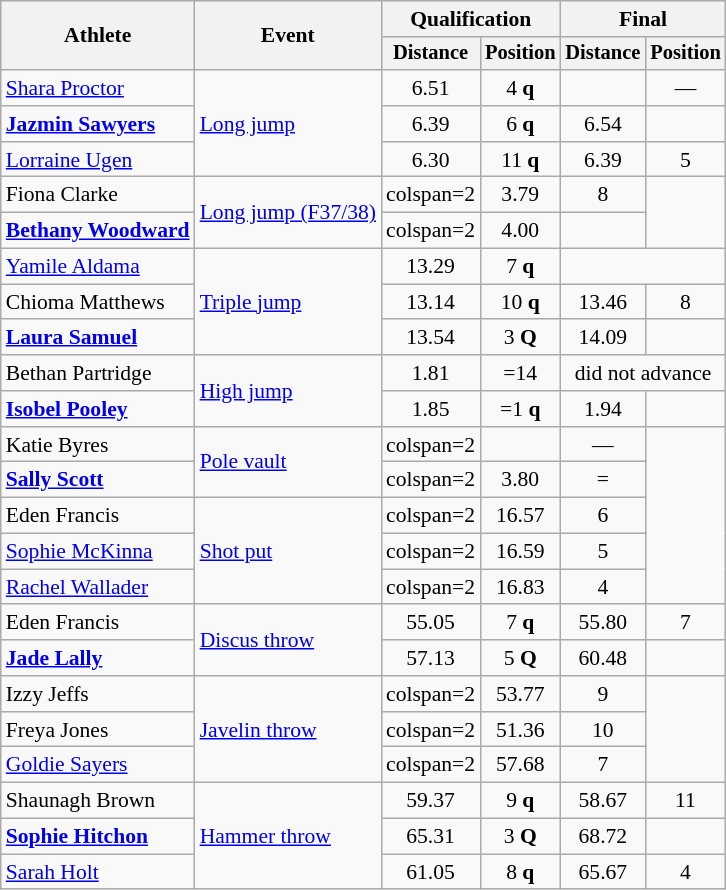<table class=wikitable style="font-size:90%">
<tr>
<th rowspan="2">Athlete</th>
<th rowspan="2">Event</th>
<th colspan="2">Qualification</th>
<th colspan="2">Final</th>
</tr>
<tr style="font-size:95%">
<th>Distance</th>
<th>Position</th>
<th>Distance</th>
<th>Position</th>
</tr>
<tr align=center>
<td align=left><a href='#'>Shara Proctor</a></td>
<td style="text-align:left;" rowspan="3"><a href='#'>Long jump</a></td>
<td>6.51</td>
<td>4 <strong>q</strong></td>
<td></td>
<td>—</td>
</tr>
<tr align=center>
<td align=left><strong><a href='#'>Jazmin Sawyers</a></strong></td>
<td>6.39</td>
<td>6 <strong>q</strong></td>
<td>6.54</td>
<td></td>
</tr>
<tr align=center>
<td align=left><a href='#'>Lorraine Ugen</a></td>
<td>6.30</td>
<td>11 <strong>q</strong></td>
<td>6.39</td>
<td>5</td>
</tr>
<tr align=center>
<td align=left>Fiona Clarke</td>
<td style="text-align:left;" rowspan="2"><a href='#'>Long jump (F37/38)</a></td>
<td>colspan=2 </td>
<td>3.79</td>
<td>8</td>
</tr>
<tr align=center>
<td align=left><strong><a href='#'>Bethany Woodward</a></strong></td>
<td>colspan=2 </td>
<td>4.00</td>
<td></td>
</tr>
<tr align=center>
<td align=left><a href='#'>Yamile Aldama</a></td>
<td style="text-align:left;" rowspan="3"><a href='#'>Triple jump</a></td>
<td>13.29</td>
<td>7 <strong>q</strong></td>
<td colspan=2></td>
</tr>
<tr align=center>
<td align=left>Chioma Matthews</td>
<td>13.14</td>
<td>10 <strong>q</strong></td>
<td>13.46</td>
<td>8</td>
</tr>
<tr align=center>
<td align=left><strong><a href='#'>Laura Samuel</a></strong></td>
<td>13.54</td>
<td>3 <strong>Q</strong></td>
<td>14.09</td>
<td></td>
</tr>
<tr align=center>
<td align=left>Bethan Partridge</td>
<td style="text-align:left;" rowspan="2"><a href='#'>High jump</a></td>
<td>1.81</td>
<td>=14</td>
<td colspan=2>did not advance</td>
</tr>
<tr align=center>
<td align=left><strong><a href='#'>Isobel Pooley</a></strong></td>
<td>1.85</td>
<td>=1 <strong>q</strong></td>
<td>1.94</td>
<td></td>
</tr>
<tr align=center>
<td align=left>Katie Byres</td>
<td style="text-align:left;" rowspan="2"><a href='#'>Pole vault</a></td>
<td>colspan=2 </td>
<td></td>
<td>—</td>
</tr>
<tr align=center>
<td align=left><strong><a href='#'>Sally Scott</a></strong></td>
<td>colspan=2 </td>
<td>3.80</td>
<td>=</td>
</tr>
<tr align=center>
<td align=left>Eden Francis</td>
<td style="text-align:left;" rowspan="3"><a href='#'>Shot put</a></td>
<td>colspan=2 </td>
<td>16.57</td>
<td>6</td>
</tr>
<tr align=center>
<td align=left><a href='#'>Sophie McKinna</a></td>
<td>colspan=2 </td>
<td>16.59</td>
<td>5</td>
</tr>
<tr align=center>
<td align=left><a href='#'>Rachel Wallader</a></td>
<td>colspan=2 </td>
<td>16.83</td>
<td>4</td>
</tr>
<tr align=center>
<td align=left>Eden Francis</td>
<td style="text-align:left;" rowspan="2"><a href='#'>Discus throw</a></td>
<td>55.05</td>
<td>7 <strong>q</strong></td>
<td>55.80</td>
<td>7</td>
</tr>
<tr align=center>
<td align=left><strong><a href='#'>Jade Lally</a></strong></td>
<td>57.13</td>
<td>5 <strong>Q</strong></td>
<td>60.48</td>
<td></td>
</tr>
<tr align=center>
<td align=left>Izzy Jeffs</td>
<td style="text-align:left;" rowspan="3"><a href='#'>Javelin throw</a></td>
<td>colspan=2 </td>
<td>53.77</td>
<td>9</td>
</tr>
<tr align=center>
<td align=left>Freya Jones</td>
<td>colspan=2 </td>
<td>51.36</td>
<td>10</td>
</tr>
<tr align=center>
<td align=left><a href='#'>Goldie Sayers</a></td>
<td>colspan=2 </td>
<td>57.68</td>
<td>7</td>
</tr>
<tr align=center>
<td align=left>Shaunagh Brown</td>
<td style="text-align:left;" rowspan="3"><a href='#'>Hammer throw</a></td>
<td>59.37</td>
<td>9 <strong>q</strong></td>
<td>58.67</td>
<td>11</td>
</tr>
<tr align=center>
<td align=left><strong><a href='#'>Sophie Hitchon</a></strong></td>
<td>65.31</td>
<td>3 <strong>Q</strong></td>
<td>68.72</td>
<td></td>
</tr>
<tr align=center>
<td align=left><a href='#'>Sarah Holt</a></td>
<td>61.05</td>
<td>8 <strong>q</strong></td>
<td>65.67</td>
<td>4</td>
</tr>
</table>
